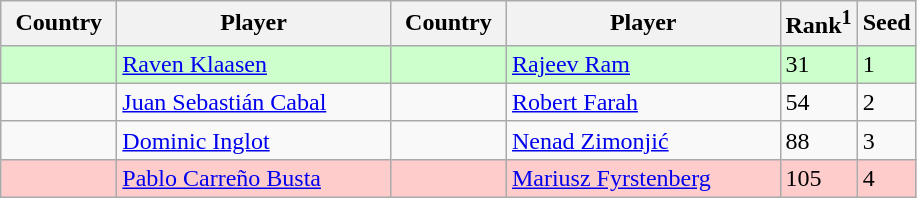<table class="sortable wikitable">
<tr>
<th width="70">Country</th>
<th width="175">Player</th>
<th width="70">Country</th>
<th width="175">Player</th>
<th>Rank<sup>1</sup></th>
<th>Seed</th>
</tr>
<tr style="background:#cfc;">
<td></td>
<td><a href='#'>Raven Klaasen</a></td>
<td></td>
<td><a href='#'>Rajeev Ram</a></td>
<td>31</td>
<td>1</td>
</tr>
<tr>
<td></td>
<td><a href='#'>Juan Sebastián Cabal</a></td>
<td></td>
<td><a href='#'>Robert Farah</a></td>
<td>54</td>
<td>2</td>
</tr>
<tr>
<td></td>
<td><a href='#'>Dominic Inglot</a></td>
<td></td>
<td><a href='#'>Nenad Zimonjić</a></td>
<td>88</td>
<td>3</td>
</tr>
<tr style="background:#fcc;">
<td></td>
<td><a href='#'>Pablo Carreño Busta</a></td>
<td></td>
<td><a href='#'>Mariusz Fyrstenberg</a></td>
<td>105</td>
<td>4</td>
</tr>
</table>
